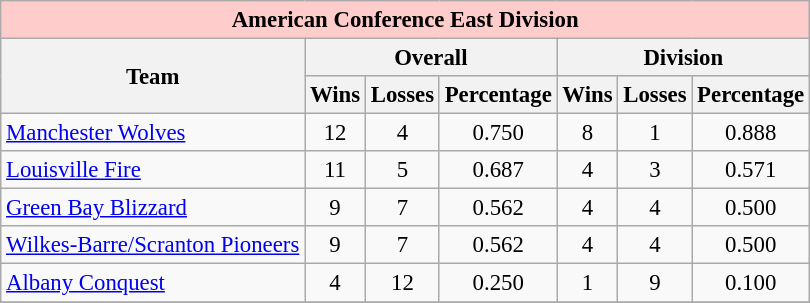<table class="wikitable" style="font-size:95%;">
<tr>
<th colspan="7" style="background-color: #FFCCCC;" align="center" valign="middle">American Conference East Division</th>
</tr>
<tr>
<th rowspan="2" align="center">Team</th>
<th colspan="3" align="center">Overall</th>
<th colspan="3" align="center">Division</th>
</tr>
<tr>
<th>Wins</th>
<th>Losses</th>
<th>Percentage</th>
<th>Wins</th>
<th>Losses</th>
<th>Percentage</th>
</tr>
<tr>
<td><a href='#'>Manchester Wolves</a></td>
<td align="center">12</td>
<td align="center">4</td>
<td align="center">0.750</td>
<td align="center">8</td>
<td align="center">1</td>
<td align="center">0.888</td>
</tr>
<tr>
<td><a href='#'>Louisville Fire</a></td>
<td align="center">11</td>
<td align="center">5</td>
<td align="center">0.687</td>
<td align="center">4</td>
<td align="center">3</td>
<td align="center">0.571</td>
</tr>
<tr>
<td><a href='#'>Green Bay Blizzard</a></td>
<td align="center">9</td>
<td align="center">7</td>
<td align="center">0.562</td>
<td align="center">4</td>
<td align="center">4</td>
<td align="center">0.500</td>
</tr>
<tr>
<td><a href='#'>Wilkes-Barre/Scranton Pioneers</a></td>
<td align="center">9</td>
<td align="center">7</td>
<td align="center">0.562</td>
<td align="center">4</td>
<td align="center">4</td>
<td align="center">0.500</td>
</tr>
<tr>
<td><a href='#'>Albany Conquest</a></td>
<td align="center">4</td>
<td align="center">12</td>
<td align="center">0.250</td>
<td align="center">1</td>
<td align="center">9</td>
<td align="center">0.100</td>
</tr>
<tr>
</tr>
</table>
